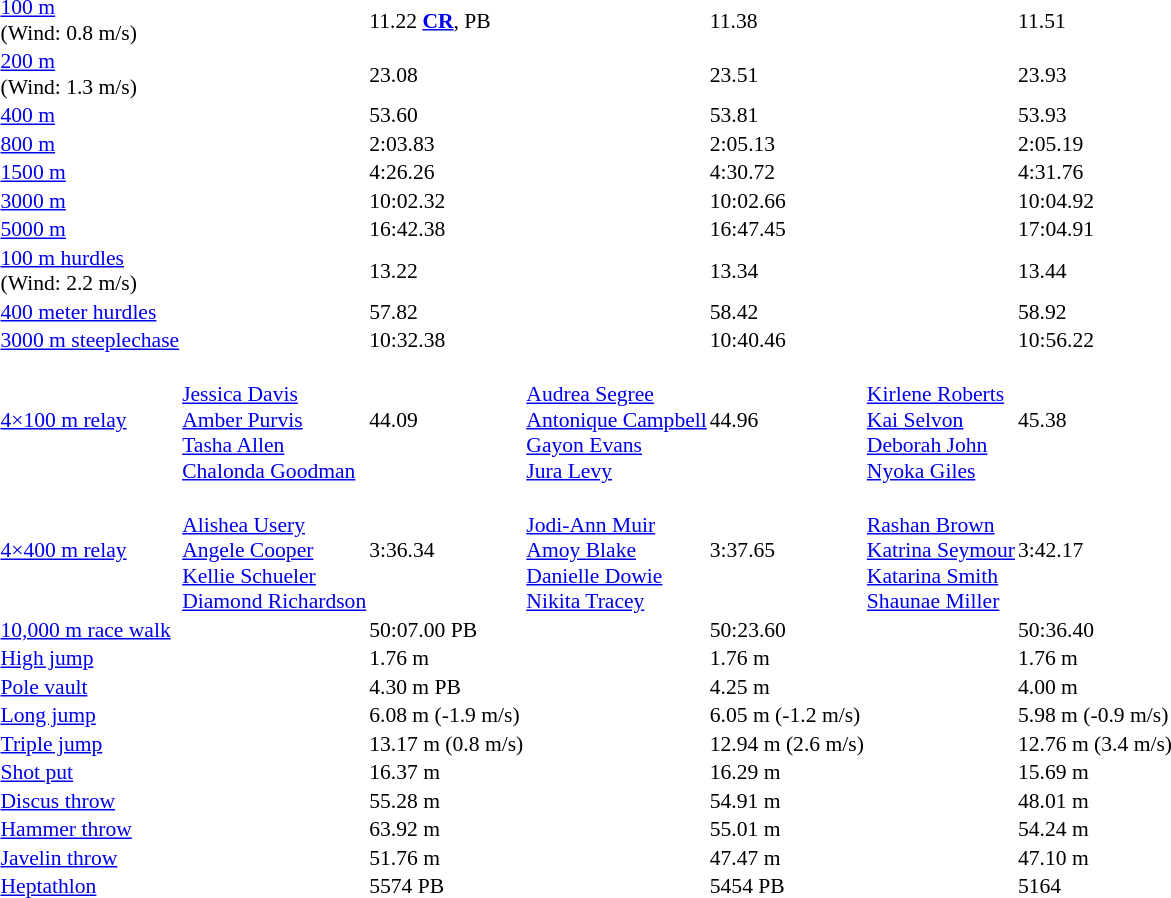<table style="border-collapse: collapse; font-size: 90%;" >
<tr>
<td><a href='#'>100 m</a><br>(Wind: 0.8 m/s)</td>
<td></td>
<td>11.22 <strong><a href='#'>CR</a></strong>, PB</td>
<td></td>
<td>11.38</td>
<td></td>
<td>11.51</td>
</tr>
<tr>
<td><a href='#'>200 m</a><br>(Wind: 1.3 m/s)</td>
<td></td>
<td>23.08</td>
<td></td>
<td>23.51</td>
<td></td>
<td>23.93</td>
</tr>
<tr>
<td><a href='#'>400 m</a></td>
<td></td>
<td>53.60</td>
<td></td>
<td>53.81</td>
<td></td>
<td>53.93</td>
</tr>
<tr>
<td><a href='#'>800 m</a></td>
<td></td>
<td>2:03.83</td>
<td></td>
<td>2:05.13</td>
<td></td>
<td>2:05.19</td>
</tr>
<tr>
<td><a href='#'>1500 m</a></td>
<td></td>
<td>4:26.26</td>
<td></td>
<td>4:30.72</td>
<td></td>
<td>4:31.76</td>
</tr>
<tr>
<td><a href='#'>3000 m</a></td>
<td></td>
<td>10:02.32</td>
<td></td>
<td>10:02.66</td>
<td></td>
<td>10:04.92</td>
</tr>
<tr>
<td><a href='#'>5000 m</a></td>
<td></td>
<td>16:42.38</td>
<td></td>
<td>16:47.45</td>
<td></td>
<td>17:04.91</td>
</tr>
<tr>
<td><a href='#'>100 m hurdles</a> <br>(Wind: 2.2 m/s)</td>
<td></td>
<td>13.22</td>
<td></td>
<td>13.34</td>
<td></td>
<td>13.44</td>
</tr>
<tr>
<td><a href='#'>400 meter hurdles</a></td>
<td></td>
<td>57.82</td>
<td></td>
<td>58.42</td>
<td></td>
<td>58.92</td>
</tr>
<tr>
<td><a href='#'>3000 m steeplechase</a></td>
<td></td>
<td>10:32.38</td>
<td></td>
<td>10:40.46</td>
<td></td>
<td>10:56.22</td>
</tr>
<tr>
<td><a href='#'>4×100 m relay</a></td>
<td><br><a href='#'>Jessica Davis</a><br><a href='#'>Amber Purvis</a><br><a href='#'>Tasha Allen</a><br><a href='#'>Chalonda Goodman</a></td>
<td>44.09</td>
<td><br><a href='#'>Audrea Segree</a><br><a href='#'>Antonique Campbell</a><br><a href='#'>Gayon Evans</a><br><a href='#'>Jura Levy</a></td>
<td>44.96</td>
<td><br><a href='#'>Kirlene Roberts</a><br><a href='#'>Kai Selvon</a><br><a href='#'>Deborah John</a><br><a href='#'>Nyoka Giles</a></td>
<td>45.38</td>
</tr>
<tr>
<td><a href='#'>4×400 m relay</a></td>
<td><br><a href='#'>Alishea Usery</a><br><a href='#'>Angele Cooper</a><br><a href='#'>Kellie Schueler</a><br><a href='#'>Diamond Richardson</a></td>
<td>3:36.34</td>
<td><br><a href='#'>Jodi-Ann Muir</a><br><a href='#'>Amoy Blake</a><br><a href='#'>Danielle Dowie</a><br><a href='#'>Nikita Tracey</a></td>
<td>3:37.65</td>
<td><br><a href='#'>Rashan Brown</a><br><a href='#'>Katrina Seymour</a><br><a href='#'>Katarina Smith</a><br><a href='#'>Shaunae Miller</a></td>
<td>3:42.17</td>
</tr>
<tr>
<td><a href='#'>10,000 m race walk</a></td>
<td></td>
<td>50:07.00 PB</td>
<td></td>
<td>50:23.60</td>
<td></td>
<td>50:36.40</td>
</tr>
<tr>
<td><a href='#'>High jump</a></td>
<td></td>
<td>1.76 m</td>
<td></td>
<td>1.76 m</td>
<td></td>
<td>1.76 m</td>
</tr>
<tr>
<td><a href='#'>Pole vault</a></td>
<td></td>
<td>4.30 m PB</td>
<td></td>
<td>4.25 m</td>
<td></td>
<td>4.00 m</td>
</tr>
<tr>
<td><a href='#'>Long jump</a></td>
<td></td>
<td>6.08 m (-1.9 m/s)</td>
<td></td>
<td>6.05 m (-1.2 m/s)</td>
<td></td>
<td>5.98 m (-0.9 m/s)</td>
</tr>
<tr>
<td><a href='#'>Triple jump</a></td>
<td></td>
<td>13.17 m (0.8 m/s)</td>
<td></td>
<td>12.94 m (2.6 m/s)</td>
<td></td>
<td>12.76 m (3.4 m/s)</td>
</tr>
<tr>
<td><a href='#'>Shot put</a></td>
<td></td>
<td>16.37 m</td>
<td></td>
<td>16.29 m</td>
<td></td>
<td>15.69 m</td>
</tr>
<tr>
<td><a href='#'>Discus throw</a></td>
<td></td>
<td>55.28 m</td>
<td></td>
<td>54.91 m</td>
<td></td>
<td>48.01 m</td>
</tr>
<tr>
<td><a href='#'>Hammer throw</a></td>
<td></td>
<td>63.92 m</td>
<td></td>
<td>55.01 m</td>
<td></td>
<td>54.24 m</td>
</tr>
<tr>
<td><a href='#'>Javelin throw</a></td>
<td></td>
<td>51.76 m</td>
<td></td>
<td>47.47 m</td>
<td></td>
<td>47.10 m</td>
</tr>
<tr>
<td><a href='#'>Heptathlon</a></td>
<td></td>
<td>5574 PB</td>
<td></td>
<td>5454 PB</td>
<td></td>
<td>5164</td>
</tr>
</table>
